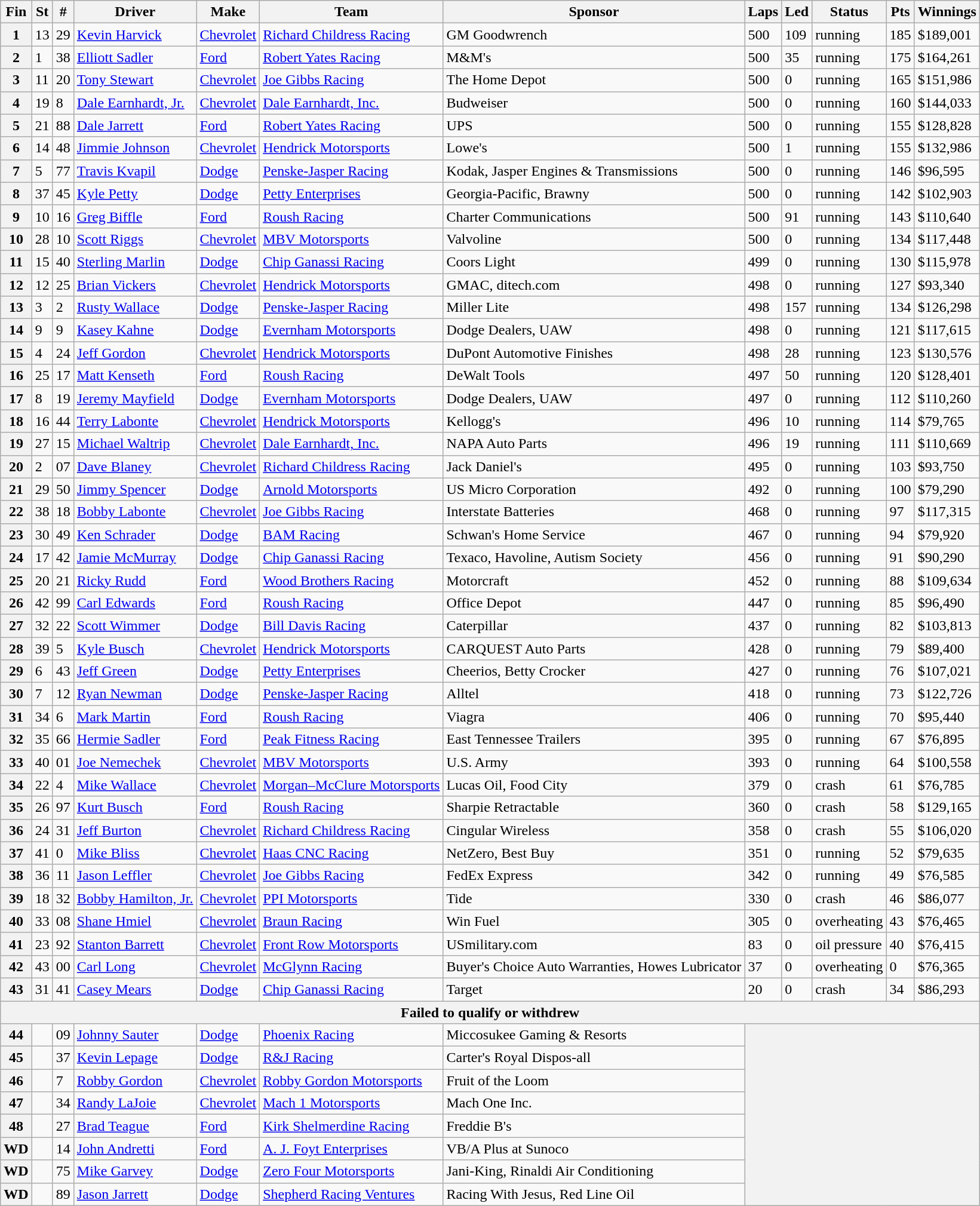<table class="wikitable sortable">
<tr>
<th>Fin</th>
<th>St</th>
<th>#</th>
<th>Driver</th>
<th>Make</th>
<th>Team</th>
<th>Sponsor</th>
<th>Laps</th>
<th>Led</th>
<th>Status</th>
<th>Pts</th>
<th>Winnings</th>
</tr>
<tr>
<th>1</th>
<td>13</td>
<td>29</td>
<td><a href='#'>Kevin Harvick</a></td>
<td><a href='#'>Chevrolet</a></td>
<td><a href='#'>Richard Childress Racing</a></td>
<td>GM Goodwrench</td>
<td>500</td>
<td>109</td>
<td>running</td>
<td>185</td>
<td>$189,001</td>
</tr>
<tr>
<th>2</th>
<td>1</td>
<td>38</td>
<td><a href='#'>Elliott Sadler</a></td>
<td><a href='#'>Ford</a></td>
<td><a href='#'>Robert Yates Racing</a></td>
<td>M&M's</td>
<td>500</td>
<td>35</td>
<td>running</td>
<td>175</td>
<td>$164,261</td>
</tr>
<tr>
<th>3</th>
<td>11</td>
<td>20</td>
<td><a href='#'>Tony Stewart</a></td>
<td><a href='#'>Chevrolet</a></td>
<td><a href='#'>Joe Gibbs Racing</a></td>
<td>The Home Depot</td>
<td>500</td>
<td>0</td>
<td>running</td>
<td>165</td>
<td>$151,986</td>
</tr>
<tr>
<th>4</th>
<td>19</td>
<td>8</td>
<td><a href='#'>Dale Earnhardt, Jr.</a></td>
<td><a href='#'>Chevrolet</a></td>
<td><a href='#'>Dale Earnhardt, Inc.</a></td>
<td>Budweiser</td>
<td>500</td>
<td>0</td>
<td>running</td>
<td>160</td>
<td>$144,033</td>
</tr>
<tr>
<th>5</th>
<td>21</td>
<td>88</td>
<td><a href='#'>Dale Jarrett</a></td>
<td><a href='#'>Ford</a></td>
<td><a href='#'>Robert Yates Racing</a></td>
<td>UPS</td>
<td>500</td>
<td>0</td>
<td>running</td>
<td>155</td>
<td>$128,828</td>
</tr>
<tr>
<th>6</th>
<td>14</td>
<td>48</td>
<td><a href='#'>Jimmie Johnson</a></td>
<td><a href='#'>Chevrolet</a></td>
<td><a href='#'>Hendrick Motorsports</a></td>
<td>Lowe's</td>
<td>500</td>
<td>1</td>
<td>running</td>
<td>155</td>
<td>$132,986</td>
</tr>
<tr>
<th>7</th>
<td>5</td>
<td>77</td>
<td><a href='#'>Travis Kvapil</a></td>
<td><a href='#'>Dodge</a></td>
<td><a href='#'>Penske-Jasper Racing</a></td>
<td>Kodak, Jasper Engines & Transmissions</td>
<td>500</td>
<td>0</td>
<td>running</td>
<td>146</td>
<td>$96,595</td>
</tr>
<tr>
<th>8</th>
<td>37</td>
<td>45</td>
<td><a href='#'>Kyle Petty</a></td>
<td><a href='#'>Dodge</a></td>
<td><a href='#'>Petty Enterprises</a></td>
<td>Georgia-Pacific, Brawny</td>
<td>500</td>
<td>0</td>
<td>running</td>
<td>142</td>
<td>$102,903</td>
</tr>
<tr>
<th>9</th>
<td>10</td>
<td>16</td>
<td><a href='#'>Greg Biffle</a></td>
<td><a href='#'>Ford</a></td>
<td><a href='#'>Roush Racing</a></td>
<td>Charter Communications</td>
<td>500</td>
<td>91</td>
<td>running</td>
<td>143</td>
<td>$110,640</td>
</tr>
<tr>
<th>10</th>
<td>28</td>
<td>10</td>
<td><a href='#'>Scott Riggs</a></td>
<td><a href='#'>Chevrolet</a></td>
<td><a href='#'>MBV Motorsports</a></td>
<td>Valvoline</td>
<td>500</td>
<td>0</td>
<td>running</td>
<td>134</td>
<td>$117,448</td>
</tr>
<tr>
<th>11</th>
<td>15</td>
<td>40</td>
<td><a href='#'>Sterling Marlin</a></td>
<td><a href='#'>Dodge</a></td>
<td><a href='#'>Chip Ganassi Racing</a></td>
<td>Coors Light</td>
<td>499</td>
<td>0</td>
<td>running</td>
<td>130</td>
<td>$115,978</td>
</tr>
<tr>
<th>12</th>
<td>12</td>
<td>25</td>
<td><a href='#'>Brian Vickers</a></td>
<td><a href='#'>Chevrolet</a></td>
<td><a href='#'>Hendrick Motorsports</a></td>
<td>GMAC, ditech.com</td>
<td>498</td>
<td>0</td>
<td>running</td>
<td>127</td>
<td>$93,340</td>
</tr>
<tr>
<th>13</th>
<td>3</td>
<td>2</td>
<td><a href='#'>Rusty Wallace</a></td>
<td><a href='#'>Dodge</a></td>
<td><a href='#'>Penske-Jasper Racing</a></td>
<td>Miller Lite</td>
<td>498</td>
<td>157</td>
<td>running</td>
<td>134</td>
<td>$126,298</td>
</tr>
<tr>
<th>14</th>
<td>9</td>
<td>9</td>
<td><a href='#'>Kasey Kahne</a></td>
<td><a href='#'>Dodge</a></td>
<td><a href='#'>Evernham Motorsports</a></td>
<td>Dodge Dealers, UAW</td>
<td>498</td>
<td>0</td>
<td>running</td>
<td>121</td>
<td>$117,615</td>
</tr>
<tr>
<th>15</th>
<td>4</td>
<td>24</td>
<td><a href='#'>Jeff Gordon</a></td>
<td><a href='#'>Chevrolet</a></td>
<td><a href='#'>Hendrick Motorsports</a></td>
<td>DuPont Automotive Finishes</td>
<td>498</td>
<td>28</td>
<td>running</td>
<td>123</td>
<td>$130,576</td>
</tr>
<tr>
<th>16</th>
<td>25</td>
<td>17</td>
<td><a href='#'>Matt Kenseth</a></td>
<td><a href='#'>Ford</a></td>
<td><a href='#'>Roush Racing</a></td>
<td>DeWalt Tools</td>
<td>497</td>
<td>50</td>
<td>running</td>
<td>120</td>
<td>$128,401</td>
</tr>
<tr>
<th>17</th>
<td>8</td>
<td>19</td>
<td><a href='#'>Jeremy Mayfield</a></td>
<td><a href='#'>Dodge</a></td>
<td><a href='#'>Evernham Motorsports</a></td>
<td>Dodge Dealers, UAW</td>
<td>497</td>
<td>0</td>
<td>running</td>
<td>112</td>
<td>$110,260</td>
</tr>
<tr>
<th>18</th>
<td>16</td>
<td>44</td>
<td><a href='#'>Terry Labonte</a></td>
<td><a href='#'>Chevrolet</a></td>
<td><a href='#'>Hendrick Motorsports</a></td>
<td>Kellogg's</td>
<td>496</td>
<td>10</td>
<td>running</td>
<td>114</td>
<td>$79,765</td>
</tr>
<tr>
<th>19</th>
<td>27</td>
<td>15</td>
<td><a href='#'>Michael Waltrip</a></td>
<td><a href='#'>Chevrolet</a></td>
<td><a href='#'>Dale Earnhardt, Inc.</a></td>
<td>NAPA Auto Parts</td>
<td>496</td>
<td>19</td>
<td>running</td>
<td>111</td>
<td>$110,669</td>
</tr>
<tr>
<th>20</th>
<td>2</td>
<td>07</td>
<td><a href='#'>Dave Blaney</a></td>
<td><a href='#'>Chevrolet</a></td>
<td><a href='#'>Richard Childress Racing</a></td>
<td>Jack Daniel's</td>
<td>495</td>
<td>0</td>
<td>running</td>
<td>103</td>
<td>$93,750</td>
</tr>
<tr>
<th>21</th>
<td>29</td>
<td>50</td>
<td><a href='#'>Jimmy Spencer</a></td>
<td><a href='#'>Dodge</a></td>
<td><a href='#'>Arnold Motorsports</a></td>
<td>US Micro Corporation</td>
<td>492</td>
<td>0</td>
<td>running</td>
<td>100</td>
<td>$79,290</td>
</tr>
<tr>
<th>22</th>
<td>38</td>
<td>18</td>
<td><a href='#'>Bobby Labonte</a></td>
<td><a href='#'>Chevrolet</a></td>
<td><a href='#'>Joe Gibbs Racing</a></td>
<td>Interstate Batteries</td>
<td>468</td>
<td>0</td>
<td>running</td>
<td>97</td>
<td>$117,315</td>
</tr>
<tr>
<th>23</th>
<td>30</td>
<td>49</td>
<td><a href='#'>Ken Schrader</a></td>
<td><a href='#'>Dodge</a></td>
<td><a href='#'>BAM Racing</a></td>
<td>Schwan's Home Service</td>
<td>467</td>
<td>0</td>
<td>running</td>
<td>94</td>
<td>$79,920</td>
</tr>
<tr>
<th>24</th>
<td>17</td>
<td>42</td>
<td><a href='#'>Jamie McMurray</a></td>
<td><a href='#'>Dodge</a></td>
<td><a href='#'>Chip Ganassi Racing</a></td>
<td>Texaco, Havoline, Autism Society</td>
<td>456</td>
<td>0</td>
<td>running</td>
<td>91</td>
<td>$90,290</td>
</tr>
<tr>
<th>25</th>
<td>20</td>
<td>21</td>
<td><a href='#'>Ricky Rudd</a></td>
<td><a href='#'>Ford</a></td>
<td><a href='#'>Wood Brothers Racing</a></td>
<td>Motorcraft</td>
<td>452</td>
<td>0</td>
<td>running</td>
<td>88</td>
<td>$109,634</td>
</tr>
<tr>
<th>26</th>
<td>42</td>
<td>99</td>
<td><a href='#'>Carl Edwards</a></td>
<td><a href='#'>Ford</a></td>
<td><a href='#'>Roush Racing</a></td>
<td>Office Depot</td>
<td>447</td>
<td>0</td>
<td>running</td>
<td>85</td>
<td>$96,490</td>
</tr>
<tr>
<th>27</th>
<td>32</td>
<td>22</td>
<td><a href='#'>Scott Wimmer</a></td>
<td><a href='#'>Dodge</a></td>
<td><a href='#'>Bill Davis Racing</a></td>
<td>Caterpillar</td>
<td>437</td>
<td>0</td>
<td>running</td>
<td>82</td>
<td>$103,813</td>
</tr>
<tr>
<th>28</th>
<td>39</td>
<td>5</td>
<td><a href='#'>Kyle Busch</a></td>
<td><a href='#'>Chevrolet</a></td>
<td><a href='#'>Hendrick Motorsports</a></td>
<td>CARQUEST Auto Parts</td>
<td>428</td>
<td>0</td>
<td>running</td>
<td>79</td>
<td>$89,400</td>
</tr>
<tr>
<th>29</th>
<td>6</td>
<td>43</td>
<td><a href='#'>Jeff Green</a></td>
<td><a href='#'>Dodge</a></td>
<td><a href='#'>Petty Enterprises</a></td>
<td>Cheerios, Betty Crocker</td>
<td>427</td>
<td>0</td>
<td>running</td>
<td>76</td>
<td>$107,021</td>
</tr>
<tr>
<th>30</th>
<td>7</td>
<td>12</td>
<td><a href='#'>Ryan Newman</a></td>
<td><a href='#'>Dodge</a></td>
<td><a href='#'>Penske-Jasper Racing</a></td>
<td>Alltel</td>
<td>418</td>
<td>0</td>
<td>running</td>
<td>73</td>
<td>$122,726</td>
</tr>
<tr>
<th>31</th>
<td>34</td>
<td>6</td>
<td><a href='#'>Mark Martin</a></td>
<td><a href='#'>Ford</a></td>
<td><a href='#'>Roush Racing</a></td>
<td>Viagra</td>
<td>406</td>
<td>0</td>
<td>running</td>
<td>70</td>
<td>$95,440</td>
</tr>
<tr>
<th>32</th>
<td>35</td>
<td>66</td>
<td><a href='#'>Hermie Sadler</a></td>
<td><a href='#'>Ford</a></td>
<td><a href='#'>Peak Fitness Racing</a></td>
<td>East Tennessee Trailers</td>
<td>395</td>
<td>0</td>
<td>running</td>
<td>67</td>
<td>$76,895</td>
</tr>
<tr>
<th>33</th>
<td>40</td>
<td>01</td>
<td><a href='#'>Joe Nemechek</a></td>
<td><a href='#'>Chevrolet</a></td>
<td><a href='#'>MBV Motorsports</a></td>
<td>U.S. Army</td>
<td>393</td>
<td>0</td>
<td>running</td>
<td>64</td>
<td>$100,558</td>
</tr>
<tr>
<th>34</th>
<td>22</td>
<td>4</td>
<td><a href='#'>Mike Wallace</a></td>
<td><a href='#'>Chevrolet</a></td>
<td><a href='#'>Morgan–McClure Motorsports</a></td>
<td>Lucas Oil, Food City</td>
<td>379</td>
<td>0</td>
<td>crash</td>
<td>61</td>
<td>$76,785</td>
</tr>
<tr>
<th>35</th>
<td>26</td>
<td>97</td>
<td><a href='#'>Kurt Busch</a></td>
<td><a href='#'>Ford</a></td>
<td><a href='#'>Roush Racing</a></td>
<td>Sharpie Retractable</td>
<td>360</td>
<td>0</td>
<td>crash</td>
<td>58</td>
<td>$129,165</td>
</tr>
<tr>
<th>36</th>
<td>24</td>
<td>31</td>
<td><a href='#'>Jeff Burton</a></td>
<td><a href='#'>Chevrolet</a></td>
<td><a href='#'>Richard Childress Racing</a></td>
<td>Cingular Wireless</td>
<td>358</td>
<td>0</td>
<td>crash</td>
<td>55</td>
<td>$106,020</td>
</tr>
<tr>
<th>37</th>
<td>41</td>
<td>0</td>
<td><a href='#'>Mike Bliss</a></td>
<td><a href='#'>Chevrolet</a></td>
<td><a href='#'>Haas CNC Racing</a></td>
<td>NetZero, Best Buy</td>
<td>351</td>
<td>0</td>
<td>running</td>
<td>52</td>
<td>$79,635</td>
</tr>
<tr>
<th>38</th>
<td>36</td>
<td>11</td>
<td><a href='#'>Jason Leffler</a></td>
<td><a href='#'>Chevrolet</a></td>
<td><a href='#'>Joe Gibbs Racing</a></td>
<td>FedEx Express</td>
<td>342</td>
<td>0</td>
<td>running</td>
<td>49</td>
<td>$76,585</td>
</tr>
<tr>
<th>39</th>
<td>18</td>
<td>32</td>
<td><a href='#'>Bobby Hamilton, Jr.</a></td>
<td><a href='#'>Chevrolet</a></td>
<td><a href='#'>PPI Motorsports</a></td>
<td>Tide</td>
<td>330</td>
<td>0</td>
<td>crash</td>
<td>46</td>
<td>$86,077</td>
</tr>
<tr>
<th>40</th>
<td>33</td>
<td>08</td>
<td><a href='#'>Shane Hmiel</a></td>
<td><a href='#'>Chevrolet</a></td>
<td><a href='#'>Braun Racing</a></td>
<td>Win Fuel</td>
<td>305</td>
<td>0</td>
<td>overheating</td>
<td>43</td>
<td>$76,465</td>
</tr>
<tr>
<th>41</th>
<td>23</td>
<td>92</td>
<td><a href='#'>Stanton Barrett</a></td>
<td><a href='#'>Chevrolet</a></td>
<td><a href='#'>Front Row Motorsports</a></td>
<td>USmilitary.com</td>
<td>83</td>
<td>0</td>
<td>oil pressure</td>
<td>40</td>
<td>$76,415</td>
</tr>
<tr>
<th>42</th>
<td>43</td>
<td>00</td>
<td><a href='#'>Carl Long</a></td>
<td><a href='#'>Chevrolet</a></td>
<td><a href='#'>McGlynn Racing</a></td>
<td>Buyer's Choice Auto Warranties, Howes Lubricator</td>
<td>37</td>
<td>0</td>
<td>overheating</td>
<td>0</td>
<td>$76,365</td>
</tr>
<tr>
<th>43</th>
<td>31</td>
<td>41</td>
<td><a href='#'>Casey Mears</a></td>
<td><a href='#'>Dodge</a></td>
<td><a href='#'>Chip Ganassi Racing</a></td>
<td>Target</td>
<td>20</td>
<td>0</td>
<td>crash</td>
<td>34</td>
<td>$86,293</td>
</tr>
<tr>
<th colspan="12">Failed to qualify or withdrew</th>
</tr>
<tr>
<th>44</th>
<td></td>
<td>09</td>
<td><a href='#'>Johnny Sauter</a></td>
<td><a href='#'>Dodge</a></td>
<td><a href='#'>Phoenix Racing</a></td>
<td>Miccosukee Gaming & Resorts</td>
<th colspan="5" rowspan="8"></th>
</tr>
<tr>
<th>45</th>
<td></td>
<td>37</td>
<td><a href='#'>Kevin Lepage</a></td>
<td><a href='#'>Dodge</a></td>
<td><a href='#'>R&J Racing</a></td>
<td>Carter's Royal Dispos-all</td>
</tr>
<tr>
<th>46</th>
<td></td>
<td>7</td>
<td><a href='#'>Robby Gordon</a></td>
<td><a href='#'>Chevrolet</a></td>
<td><a href='#'>Robby Gordon Motorsports</a></td>
<td>Fruit of the Loom</td>
</tr>
<tr>
<th>47</th>
<td></td>
<td>34</td>
<td><a href='#'>Randy LaJoie</a></td>
<td><a href='#'>Chevrolet</a></td>
<td><a href='#'>Mach 1 Motorsports</a></td>
<td>Mach One Inc.</td>
</tr>
<tr>
<th>48</th>
<td></td>
<td>27</td>
<td><a href='#'>Brad Teague</a></td>
<td><a href='#'>Ford</a></td>
<td><a href='#'>Kirk Shelmerdine Racing</a></td>
<td>Freddie B's</td>
</tr>
<tr>
<th>WD</th>
<td></td>
<td>14</td>
<td><a href='#'>John Andretti</a></td>
<td><a href='#'>Ford</a></td>
<td><a href='#'>A. J. Foyt Enterprises</a></td>
<td>VB/A Plus at Sunoco</td>
</tr>
<tr>
<th>WD</th>
<td></td>
<td>75</td>
<td><a href='#'>Mike Garvey</a></td>
<td><a href='#'>Dodge</a></td>
<td><a href='#'>Zero Four Motorsports</a></td>
<td>Jani-King, Rinaldi Air Conditioning</td>
</tr>
<tr>
<th>WD</th>
<td></td>
<td>89</td>
<td><a href='#'>Jason Jarrett</a></td>
<td><a href='#'>Dodge</a></td>
<td><a href='#'>Shepherd Racing Ventures</a></td>
<td>Racing With Jesus, Red Line Oil</td>
</tr>
</table>
